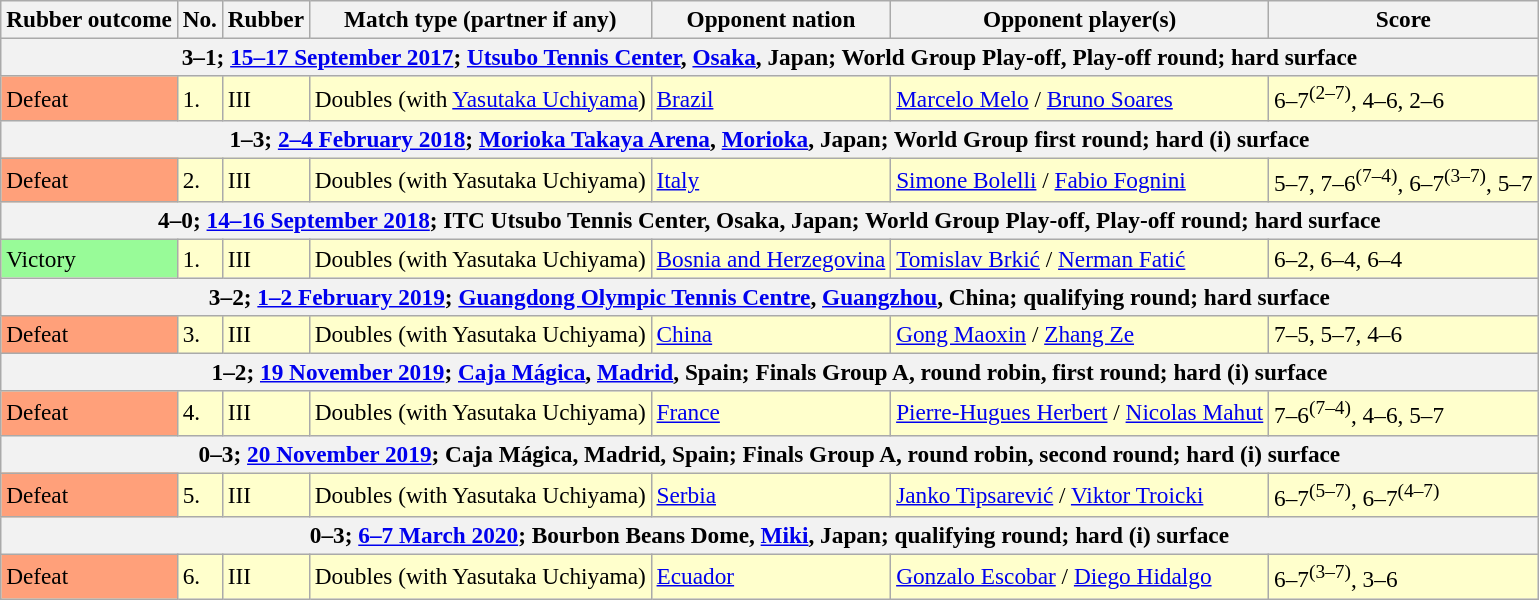<table class="wikitable" style="font-size:97%">
<tr>
<th>Rubber outcome</th>
<th>No.</th>
<th>Rubber</th>
<th>Match type (partner if any)</th>
<th>Opponent nation</th>
<th>Opponent player(s)</th>
<th>Score</th>
</tr>
<tr>
<th colspan=7>3–1; <a href='#'>15–17 September 2017</a>; <a href='#'>Utsubo Tennis Center</a>, <a href='#'>Osaka</a>, Japan; World Group Play-off, Play-off round; hard surface</th>
</tr>
<tr style="background:#ffc;">
<td bgcolor=FFA07A>Defeat</td>
<td>1.</td>
<td>III</td>
<td>Doubles (with <a href='#'>Yasutaka Uchiyama</a>)</td>
<td> <a href='#'>Brazil</a></td>
<td><a href='#'>Marcelo Melo</a> / <a href='#'>Bruno Soares</a></td>
<td>6–7<sup>(2–7)</sup>, 4–6, 2–6</td>
</tr>
<tr>
<th colspan=7>1–3; <a href='#'>2–4 February 2018</a>; <a href='#'>Morioka Takaya Arena</a>, <a href='#'>Morioka</a>, Japan; World Group first round; hard (i) surface</th>
</tr>
<tr style="background:#ffc;">
<td bgcolor=FFA07A>Defeat</td>
<td>2.</td>
<td>III</td>
<td>Doubles (with Yasutaka Uchiyama)</td>
<td> <a href='#'>Italy</a></td>
<td><a href='#'>Simone Bolelli</a> / <a href='#'>Fabio Fognini</a></td>
<td>5–7, 7–6<sup>(7–4)</sup>, 6–7<sup>(3–7)</sup>, 5–7</td>
</tr>
<tr>
<th colspan=7>4–0; <a href='#'>14–16 September 2018</a>; ITC Utsubo Tennis Center, Osaka, Japan; World Group Play-off, Play-off round; hard surface</th>
</tr>
<tr style="background:#ffc;">
<td bgcolor=98fb98>Victory</td>
<td>1.</td>
<td>III</td>
<td>Doubles (with Yasutaka Uchiyama)</td>
<td> <a href='#'>Bosnia and Herzegovina</a></td>
<td><a href='#'>Tomislav Brkić</a> / <a href='#'>Nerman Fatić</a></td>
<td>6–2, 6–4, 6–4</td>
</tr>
<tr>
<th colspan=7>3–2; <a href='#'>1–2 February 2019</a>; <a href='#'>Guangdong Olympic Tennis Centre</a>, <a href='#'>Guangzhou</a>, China; qualifying round; hard surface</th>
</tr>
<tr style="background:#ffc;">
<td bgcolor=FFA07A>Defeat</td>
<td>3.</td>
<td>III</td>
<td>Doubles (with Yasutaka Uchiyama)</td>
<td> <a href='#'>China</a></td>
<td><a href='#'>Gong Maoxin</a> / <a href='#'>Zhang Ze</a></td>
<td>7–5, 5–7, 4–6</td>
</tr>
<tr>
<th colspan=7>1–2; <a href='#'>19 November 2019</a>; <a href='#'>Caja Mágica</a>, <a href='#'>Madrid</a>, Spain; Finals Group A, round robin, first round; hard (i) surface</th>
</tr>
<tr style="background:#ffc;">
<td bgcolor=FFA07A>Defeat</td>
<td>4.</td>
<td>III</td>
<td>Doubles (with Yasutaka Uchiyama)</td>
<td> <a href='#'>France</a></td>
<td><a href='#'>Pierre-Hugues Herbert</a> / <a href='#'>Nicolas Mahut</a></td>
<td>7–6<sup>(7–4)</sup>, 4–6, 5–7</td>
</tr>
<tr>
<th colspan=7>0–3; <a href='#'>20 November 2019</a>; Caja Mágica, Madrid, Spain; Finals Group A, round robin, second round; hard (i) surface</th>
</tr>
<tr style="background:#ffc;">
<td bgcolor=FFA07A>Defeat</td>
<td>5.</td>
<td>III</td>
<td>Doubles (with Yasutaka Uchiyama)</td>
<td> <a href='#'>Serbia</a></td>
<td><a href='#'>Janko Tipsarević</a> / <a href='#'>Viktor Troicki</a></td>
<td>6–7<sup>(5–7)</sup>, 6–7<sup>(4–7)</sup></td>
</tr>
<tr>
<th colspan=7>0–3; <a href='#'>6–7 March 2020</a>; Bourbon Beans Dome, <a href='#'>Miki</a>, Japan; qualifying round; hard (i) surface</th>
</tr>
<tr style="background:#ffc;">
<td bgcolor=FFA07A>Defeat</td>
<td>6.</td>
<td>III</td>
<td>Doubles (with Yasutaka Uchiyama)</td>
<td> <a href='#'>Ecuador</a></td>
<td><a href='#'>Gonzalo Escobar</a> / <a href='#'>Diego Hidalgo</a></td>
<td>6–7<sup>(3–7)</sup>, 3–6</td>
</tr>
</table>
